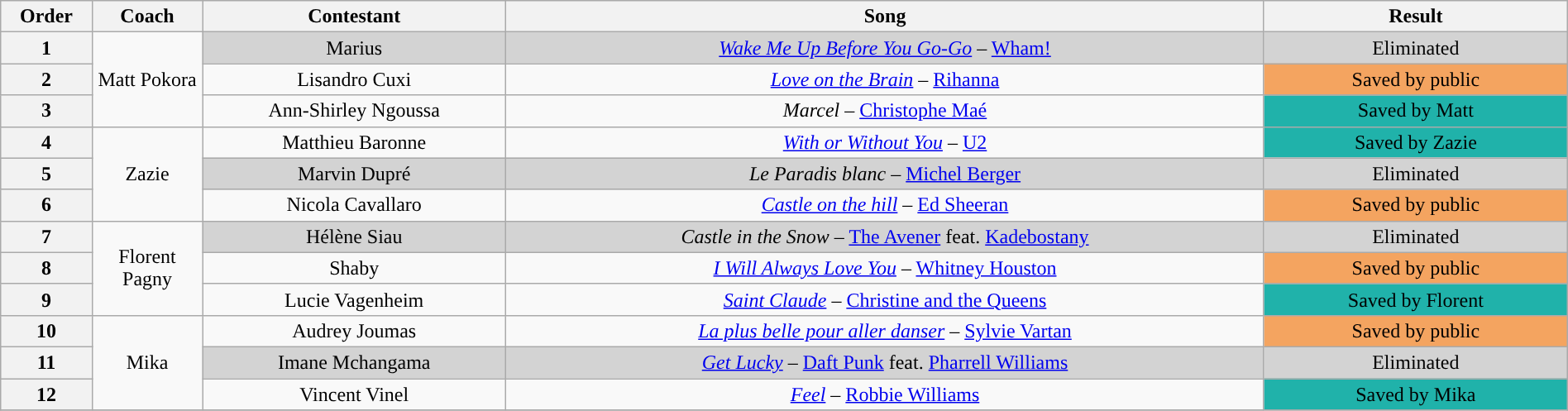<table class="wikitable" style="text-align:center; width:100%;">
<tr>
<th scope="col" style="width:02%;">Order</th>
<th scope="col" style="width:03%;">Coach</th>
<th scope="col" style="width:10%;">Contestant</th>
<th scope="col" style="width:25%;">Song</th>
<th scope="col" style="width:10%;">Result</th>
</tr>
<tr>
<th>1</th>
<td rowspan="3">Matt Pokora</td>
<td style="background:lightgrey">Marius</td>
<td style="background:lightgrey"><em><a href='#'>Wake Me Up Before You Go-Go</a></em> – <a href='#'>Wham!</a></td>
<td style="background:lightgrey">Eliminated</td>
</tr>
<tr>
<th>2</th>
<td style="background:">Lisandro Cuxi</td>
<td><em><a href='#'>Love on the Brain</a></em> – <a href='#'>Rihanna</a></td>
<td style="background:sandybrown">Saved by public</td>
</tr>
<tr>
<th>3</th>
<td style="background:">Ann-Shirley Ngoussa</td>
<td><em>Marcel</em> – <a href='#'>Christophe Maé</a></td>
<td style="background:lightseagreen">Saved by Matt</td>
</tr>
<tr>
<th>4</th>
<td rowspan="3">Zazie</td>
<td style="background:">Matthieu Baronne</td>
<td><em><a href='#'>With or Without You</a></em> – <a href='#'>U2</a></td>
<td style="background:lightseagreen">Saved by Zazie</td>
</tr>
<tr style="background:lightgrey">
<th>5</th>
<td style="background:">Marvin Dupré</td>
<td><em>Le Paradis blanc</em> – <a href='#'>Michel Berger</a></td>
<td style="background:">Eliminated</td>
</tr>
<tr>
<th>6</th>
<td style="background:">Nicola Cavallaro</td>
<td><em><a href='#'>Castle on the hill</a></em> – <a href='#'>Ed Sheeran</a></td>
<td style="background:sandybrown">Saved by public</td>
</tr>
<tr>
<th>7</th>
<td rowspan="3">Florent Pagny</td>
<td style="background:lightgrey">Hélène Siau</td>
<td style="background:lightgrey"><em>Castle in the Snow</em> – <a href='#'>The Avener</a> feat. <a href='#'>Kadebostany</a></td>
<td style="background:lightgrey">Eliminated</td>
</tr>
<tr>
<th>8</th>
<td style="background:">Shaby</td>
<td><em><a href='#'>I Will Always Love You</a></em> – <a href='#'>Whitney Houston</a></td>
<td style="background:sandybrown">Saved by public</td>
</tr>
<tr>
<th>9</th>
<td style="background:">Lucie Vagenheim</td>
<td style="background:"><em><a href='#'>Saint Claude</a></em> – <a href='#'>Christine and the Queens</a></td>
<td style="background:lightseagreen">Saved by Florent</td>
</tr>
<tr>
<th>10</th>
<td rowspan="3">Mika</td>
<td style="background:">Audrey Joumas</td>
<td><em><a href='#'>La plus belle pour aller danser</a></em> – <a href='#'>Sylvie Vartan</a></td>
<td style="background:sandybrown">Saved by public</td>
</tr>
<tr style="background:lightgrey">
<th>11</th>
<td style="background:">Imane Mchangama</td>
<td><em><a href='#'>Get Lucky</a></em> – <a href='#'>Daft Punk</a> feat. <a href='#'>Pharrell Williams</a></td>
<td style="background:">Eliminated</td>
</tr>
<tr>
<th>12</th>
<td style="background:">Vincent Vinel</td>
<td><em><a href='#'>Feel</a></em> – <a href='#'>Robbie Williams</a></td>
<td style="background:lightseagreen">Saved by Mika</td>
</tr>
<tr>
</tr>
</table>
